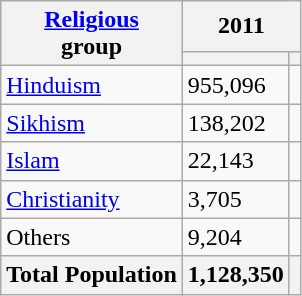<table class="wikitable sortable">
<tr>
<th rowspan="2"><a href='#'>Religious</a><br>group</th>
<th colspan="2">2011</th>
</tr>
<tr>
<th><a href='#'></a></th>
<th></th>
</tr>
<tr>
<td><a href='#'>Hinduism</a> </td>
<td>955,096</td>
<td></td>
</tr>
<tr>
<td><a href='#'>Sikhism</a> </td>
<td>138,202</td>
<td></td>
</tr>
<tr>
<td><a href='#'>Islam</a> </td>
<td>22,143</td>
<td></td>
</tr>
<tr>
<td><a href='#'>Christianity</a> </td>
<td>3,705</td>
<td></td>
</tr>
<tr>
<td>Others</td>
<td>9,204</td>
<td></td>
</tr>
<tr>
<th>Total Population</th>
<th>1,128,350</th>
<th></th>
</tr>
</table>
